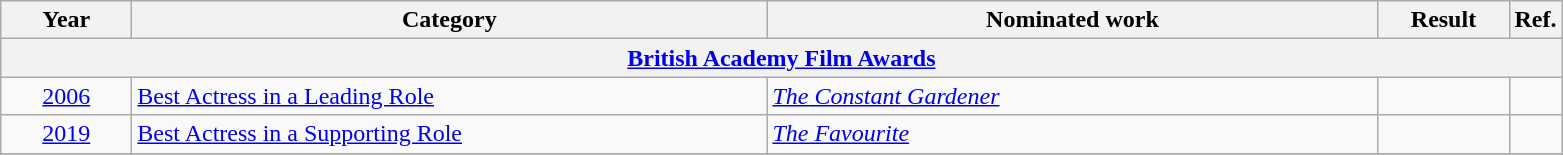<table class=wikitable>
<tr>
<th scope="col" style="width:5em;">Year</th>
<th scope="col" style="width:26em;">Category</th>
<th scope="col" style="width:25em;">Nominated work</th>
<th scope="col" style="width:5em;">Result</th>
<th>Ref.</th>
</tr>
<tr>
<th colspan=5><a href='#'>British Academy Film Awards</a></th>
</tr>
<tr>
<td style="text-align:center;"><a href='#'>2006</a></td>
<td><a href='#'>Best Actress in a Leading Role</a></td>
<td><em><a href='#'>The Constant Gardener</a></em></td>
<td></td>
<td style="text-align:center;"></td>
</tr>
<tr>
<td style="text-align:center;"><a href='#'>2019</a></td>
<td><a href='#'>Best Actress in a Supporting Role</a></td>
<td><em><a href='#'>The Favourite</a></em></td>
<td></td>
<td style="text-align:center;"></td>
</tr>
<tr>
</tr>
</table>
